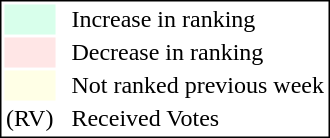<table style="border:1px solid black;">
<tr>
<td style="background:#D8FFEB; width:20px;"></td>
<td> </td>
<td>Increase in ranking</td>
</tr>
<tr>
<td style="background:#FFE6E6; width:20px;"></td>
<td> </td>
<td>Decrease in ranking</td>
</tr>
<tr>
<td style="background:#FFFFE6; width:20px;"></td>
<td> </td>
<td>Not ranked previous week</td>
</tr>
<tr>
<td>(RV)</td>
<td> </td>
<td>Received Votes</td>
</tr>
</table>
